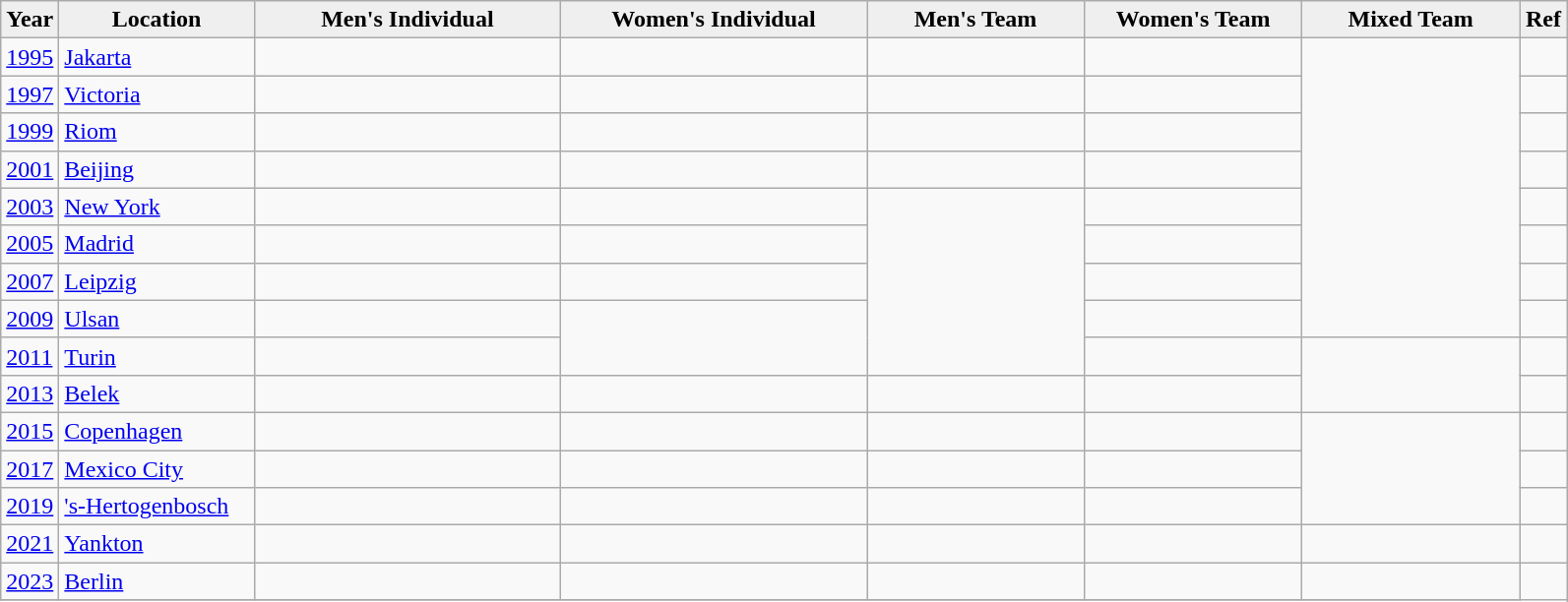<table class="wikitable">
<tr>
<th scope="col" ! width="25" style="background: #efefef;">Year</th>
<th scope="col" ! width="125" style="background: #efefef;">Location</th>
<th scope="col" ! width="200" style="background: #efefef;">Men's Individual</th>
<th scope="col" ! width="200" style="background: #efefef;">Women's Individual</th>
<th scope="col" ! width="140" style="background: #efefef;">Men's Team</th>
<th scope="col" ! width="140" style="background: #efefef;">Women's Team</th>
<th scope="col" ! width="140" style="background: #efefef;">Mixed Team</th>
<th scope="col" ! width="25" style="background: #efefef;">Ref</th>
</tr>
<tr>
<td><a href='#'>1995</a></td>
<td> <a href='#'>Jakarta</a></td>
<td></td>
<td></td>
<td></td>
<td></td>
<td rowspan=8></td>
<td></td>
</tr>
<tr>
<td><a href='#'>1997</a></td>
<td> <a href='#'>Victoria</a></td>
<td></td>
<td></td>
<td></td>
<td></td>
<td></td>
</tr>
<tr>
<td><a href='#'>1999</a></td>
<td> <a href='#'>Riom</a></td>
<td></td>
<td></td>
<td></td>
<td></td>
<td></td>
</tr>
<tr>
<td><a href='#'>2001</a></td>
<td> <a href='#'>Beijing</a></td>
<td></td>
<td></td>
<td></td>
<td></td>
<td></td>
</tr>
<tr>
<td><a href='#'>2003</a></td>
<td> <a href='#'>New York</a></td>
<td></td>
<td></td>
<td rowspan=5></td>
<td></td>
<td></td>
</tr>
<tr>
<td><a href='#'>2005</a></td>
<td> <a href='#'>Madrid</a></td>
<td></td>
<td></td>
<td></td>
<td></td>
</tr>
<tr>
<td><a href='#'>2007</a></td>
<td> <a href='#'>Leipzig</a></td>
<td></td>
<td></td>
<td></td>
<td></td>
</tr>
<tr>
<td><a href='#'>2009</a></td>
<td> <a href='#'>Ulsan</a></td>
<td></td>
<td rowspan=2></td>
<td></td>
<td></td>
</tr>
<tr>
<td><a href='#'>2011</a></td>
<td> <a href='#'>Turin</a></td>
<td></td>
<td></td>
<td rowspan=2></td>
<td></td>
</tr>
<tr>
<td><a href='#'>2013</a></td>
<td> <a href='#'>Belek</a></td>
<td></td>
<td></td>
<td></td>
<td></td>
<td></td>
</tr>
<tr>
<td><a href='#'>2015</a></td>
<td> <a href='#'>Copenhagen</a></td>
<td></td>
<td></td>
<td></td>
<td></td>
<td rowspan=3></td>
<td></td>
</tr>
<tr>
<td><a href='#'>2017</a></td>
<td> <a href='#'>Mexico City</a></td>
<td></td>
<td></td>
<td></td>
<td></td>
<td></td>
</tr>
<tr>
<td><a href='#'>2019</a></td>
<td> <a href='#'>'s-Hertogenbosch</a></td>
<td></td>
<td></td>
<td></td>
<td></td>
<td></td>
</tr>
<tr>
<td><a href='#'>2021</a></td>
<td> <a href='#'>Yankton</a></td>
<td></td>
<td></td>
<td></td>
<td></td>
<td></td>
<td></td>
</tr>
<tr>
<td><a href='#'>2023</a></td>
<td> <a href='#'>Berlin</a></td>
<td></td>
<td></td>
<td></td>
<td></td>
<td></td>
</tr>
<tr>
</tr>
</table>
